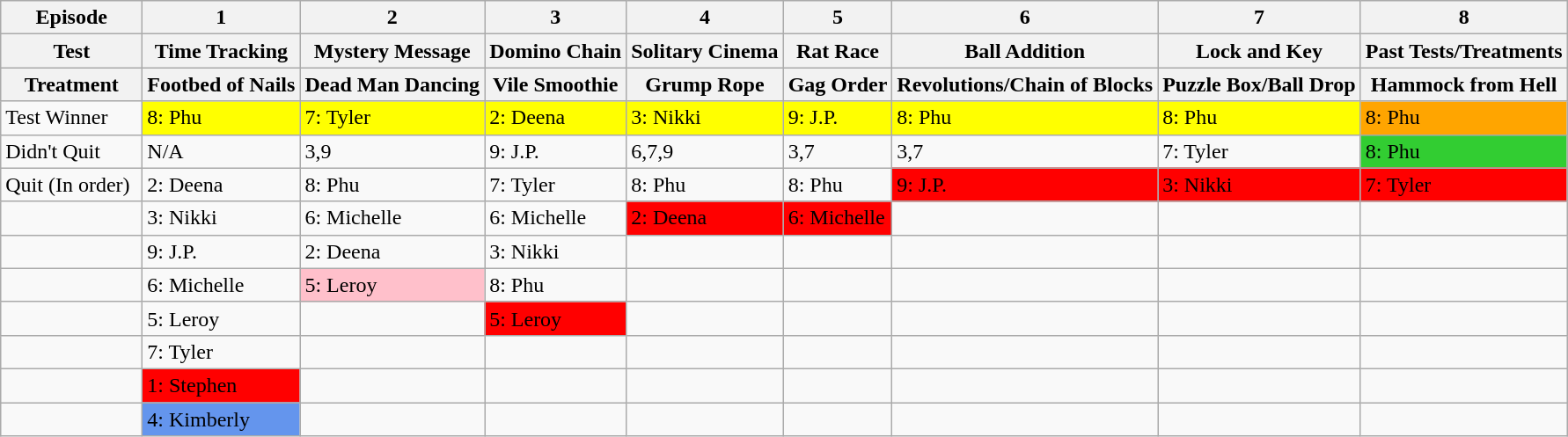<table class="wikitable">
<tr>
<th width="100">Episode</th>
<th>1</th>
<th>2</th>
<th>3</th>
<th>4</th>
<th>5</th>
<th>6</th>
<th>7</th>
<th>8</th>
</tr>
<tr>
<th>Test</th>
<th>Time Tracking</th>
<th>Mystery Message</th>
<th>Domino Chain</th>
<th>Solitary Cinema</th>
<th>Rat Race</th>
<th>Ball Addition</th>
<th>Lock and Key</th>
<th>Past Tests/Treatments</th>
</tr>
<tr>
<th>Treatment</th>
<th>Footbed of Nails</th>
<th>Dead Man Dancing</th>
<th>Vile Smoothie</th>
<th>Grump Rope</th>
<th>Gag Order</th>
<th>Revolutions/Chain of Blocks</th>
<th>Puzzle Box/Ball Drop</th>
<th>Hammock from Hell</th>
</tr>
<tr>
<td>Test Winner</td>
<td style="background-color:yellow;">8: Phu</td>
<td style="background-color: yellow;">7: Tyler</td>
<td style="background-color: yellow;">2: Deena</td>
<td style="background-color: yellow;">3: Nikki</td>
<td style="background-color: yellow;">9: J.P.</td>
<td style="background-color: yellow;">8: Phu</td>
<td style="background-color: yellow;">8: Phu</td>
<td style="background-color:orange;">8: Phu</td>
</tr>
<tr>
<td>Didn't Quit</td>
<td>N/A</td>
<td>3,9</td>
<td>9: J.P.</td>
<td>6,7,9</td>
<td>3,7</td>
<td>3,7</td>
<td>7: Tyler</td>
<td style="background-color:limegreen;">8: Phu</td>
</tr>
<tr>
<td>Quit (In order)</td>
<td>2: Deena</td>
<td>8: Phu</td>
<td>7: Tyler</td>
<td>8: Phu</td>
<td>8: Phu</td>
<td style="background-color:red;">9: J.P.</td>
<td style="background-color:red;">3: Nikki</td>
<td style="background-color:red;">7: Tyler</td>
</tr>
<tr>
<td></td>
<td>3: Nikki</td>
<td>6: Michelle</td>
<td>6: Michelle</td>
<td style="background-color:red;">2: Deena</td>
<td style="background-color:red;">6: Michelle</td>
<td></td>
<td></td>
<td></td>
</tr>
<tr>
<td></td>
<td>9: J.P.</td>
<td>2: Deena</td>
<td>3: Nikki</td>
<td></td>
<td></td>
<td></td>
<td></td>
<td></td>
</tr>
<tr>
<td></td>
<td>6: Michelle</td>
<td style="background:pink;">5: Leroy</td>
<td>8: Phu</td>
<td></td>
<td></td>
<td></td>
<td></td>
<td></td>
</tr>
<tr>
<td></td>
<td>5: Leroy</td>
<td></td>
<td style="background-color:red;">5: Leroy</td>
<td></td>
<td></td>
<td></td>
<td></td>
<td></td>
</tr>
<tr>
<td></td>
<td>7: Tyler</td>
<td></td>
<td></td>
<td></td>
<td></td>
<td></td>
<td></td>
<td></td>
</tr>
<tr>
<td></td>
<td style="background-color:red;">1: Stephen</td>
<td></td>
<td></td>
<td></td>
<td></td>
<td></td>
<td></td>
<td></td>
</tr>
<tr>
<td></td>
<td style="background-color:cornflowerblue;">4: Kimberly</td>
<td></td>
<td></td>
<td></td>
<td></td>
<td></td>
<td></td>
<td></td>
</tr>
</table>
